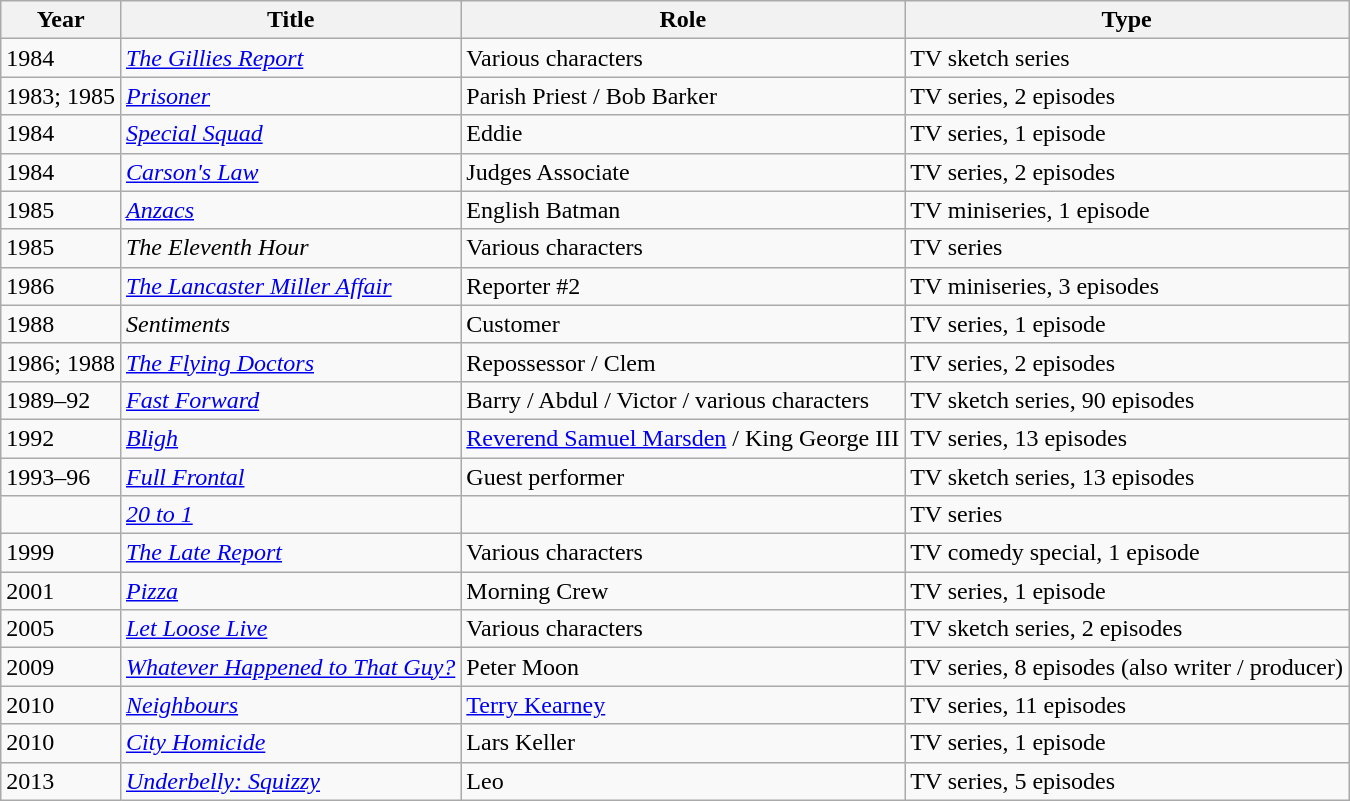<table class="wikitable">
<tr>
<th>Year</th>
<th>Title</th>
<th>Role</th>
<th>Type</th>
</tr>
<tr>
<td>1984</td>
<td><em><a href='#'>The Gillies Report</a></em></td>
<td>Various characters</td>
<td>TV sketch series</td>
</tr>
<tr>
<td>1983; 1985</td>
<td><em><a href='#'>Prisoner</a></em></td>
<td>Parish Priest / Bob Barker</td>
<td>TV series, 2 episodes</td>
</tr>
<tr>
<td>1984</td>
<td><em><a href='#'>Special Squad</a></em></td>
<td>Eddie</td>
<td>TV series, 1 episode</td>
</tr>
<tr>
<td>1984</td>
<td><em><a href='#'>Carson's Law</a></em></td>
<td>Judges Associate</td>
<td>TV series, 2 episodes</td>
</tr>
<tr>
<td>1985</td>
<td><em><a href='#'>Anzacs</a></em></td>
<td>English Batman</td>
<td>TV miniseries, 1 episode</td>
</tr>
<tr>
<td>1985</td>
<td><em>The Eleventh Hour</em></td>
<td>Various characters</td>
<td>TV series</td>
</tr>
<tr>
<td>1986</td>
<td><em><a href='#'>The Lancaster Miller Affair</a></em></td>
<td>Reporter #2</td>
<td>TV miniseries, 3 episodes</td>
</tr>
<tr>
<td>1988</td>
<td><em>Sentiments</em></td>
<td>Customer</td>
<td>TV series, 1 episode</td>
</tr>
<tr>
<td>1986; 1988</td>
<td><em><a href='#'>The Flying Doctors</a></em></td>
<td>Repossessor / Clem</td>
<td>TV series, 2 episodes</td>
</tr>
<tr>
<td>1989–92</td>
<td><em><a href='#'>Fast Forward</a></em></td>
<td>Barry / Abdul / Victor / various characters</td>
<td>TV sketch series, 90 episodes</td>
</tr>
<tr>
<td>1992</td>
<td><em><a href='#'>Bligh</a></em></td>
<td><a href='#'>Reverend Samuel Marsden</a> / King George III</td>
<td>TV series, 13 episodes</td>
</tr>
<tr>
<td>1993–96</td>
<td><em><a href='#'>Full Frontal</a></em></td>
<td>Guest performer</td>
<td>TV sketch series, 13 episodes</td>
</tr>
<tr>
<td></td>
<td><em><a href='#'>20 to 1</a></em></td>
<td></td>
<td>TV series</td>
</tr>
<tr>
<td>1999</td>
<td><em><a href='#'>The Late Report</a></em></td>
<td>Various characters</td>
<td>TV comedy special, 1 episode</td>
</tr>
<tr>
<td>2001</td>
<td><em><a href='#'>Pizza</a></em></td>
<td>Morning Crew</td>
<td>TV series, 1 episode</td>
</tr>
<tr>
<td>2005</td>
<td><em><a href='#'>Let Loose Live</a></em></td>
<td>Various characters</td>
<td>TV sketch series, 2 episodes</td>
</tr>
<tr>
<td>2009</td>
<td><em><a href='#'>Whatever Happened to That Guy?</a></em></td>
<td>Peter Moon</td>
<td>TV series, 8 episodes (also writer / producer)</td>
</tr>
<tr>
<td>2010</td>
<td><em><a href='#'>Neighbours</a></em></td>
<td><a href='#'>Terry Kearney</a></td>
<td>TV series, 11 episodes</td>
</tr>
<tr>
<td>2010</td>
<td><em><a href='#'>City Homicide</a></em></td>
<td>Lars Keller</td>
<td>TV series, 1 episode</td>
</tr>
<tr>
<td>2013</td>
<td><em><a href='#'>Underbelly: Squizzy</a></em></td>
<td>Leo</td>
<td>TV series, 5 episodes</td>
</tr>
</table>
